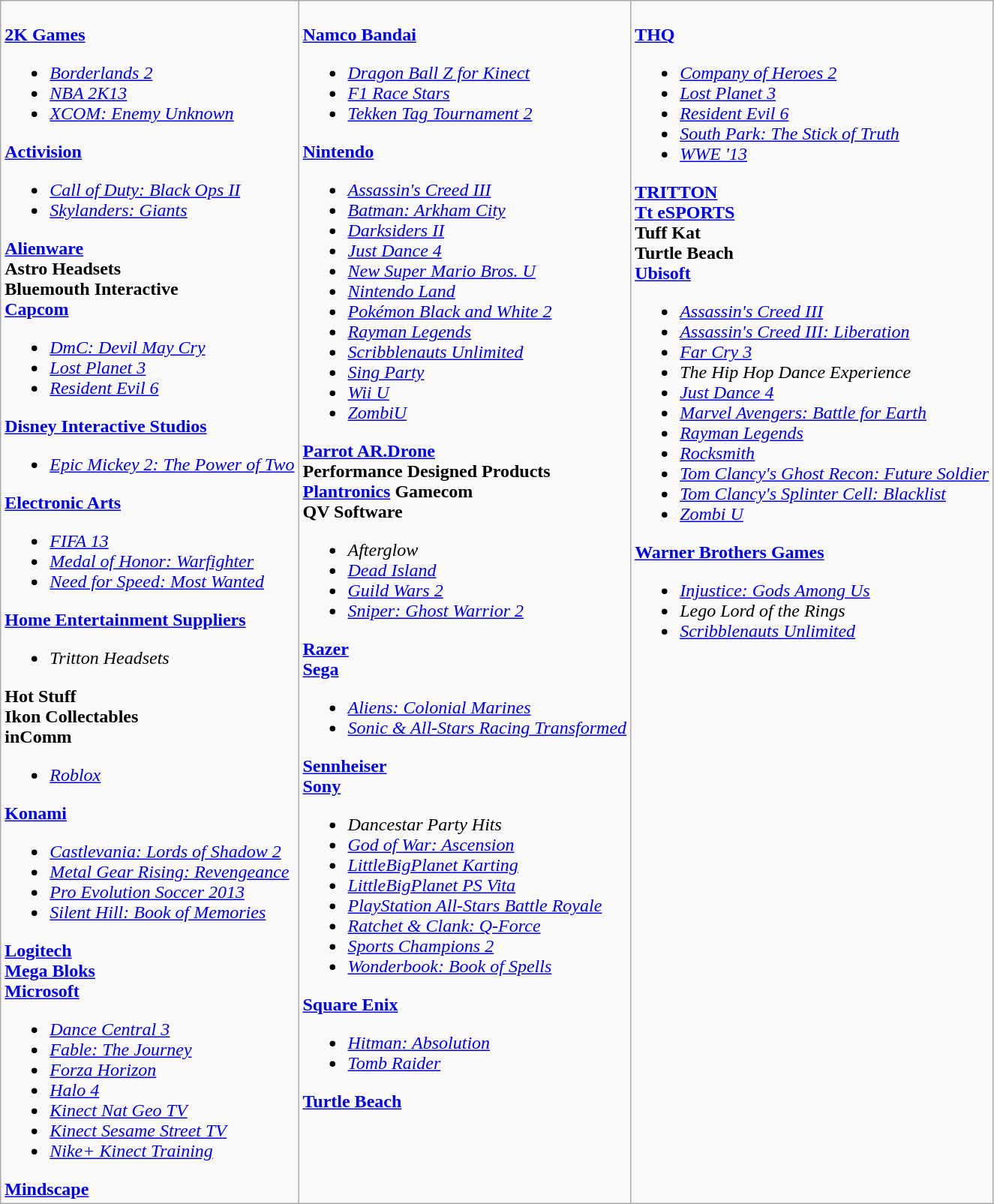<table class="wikitable">
<tr>
<td valign=top><br><strong><a href='#'>2K Games</a></strong><ul><li><em><a href='#'>Borderlands 2</a></em></li><li><em><a href='#'>NBA 2K13</a></em></li><li><em><a href='#'>XCOM: Enemy Unknown</a></em></li></ul><strong><a href='#'>Activision</a></strong><ul><li><em><a href='#'>Call of Duty: Black Ops II</a></em></li><li><em><a href='#'>Skylanders: Giants</a></em></li></ul><strong><a href='#'>Alienware</a></strong><br><strong>Astro Headsets</strong><br><strong>Bluemouth Interactive</strong><br><strong><a href='#'>Capcom</a></strong><ul><li><em><a href='#'>DmC: Devil May Cry</a></em></li><li><em><a href='#'>Lost Planet 3</a></em></li><li><em><a href='#'>Resident Evil 6</a></em></li></ul><strong><a href='#'>Disney Interactive Studios</a></strong><ul><li><em><a href='#'>Epic Mickey 2: The Power of Two</a></em></li></ul><strong><a href='#'>Electronic Arts</a></strong><ul><li><em><a href='#'>FIFA 13</a></em></li><li><em><a href='#'>Medal of Honor: Warfighter</a></em></li><li><em><a href='#'>Need for Speed: Most Wanted</a></em></li></ul><strong><a href='#'>Home Entertainment Suppliers</a></strong><ul><li><em>Tritton Headsets</em></li></ul><strong>Hot Stuff</strong><br><strong>Ikon Collectables</strong><br><strong>inComm</strong><ul><li><em><a href='#'>Roblox</a></em></li></ul><strong><a href='#'>Konami</a></strong><ul><li><em><a href='#'>Castlevania: Lords of Shadow 2</a></em></li><li><em><a href='#'>Metal Gear Rising: Revengeance</a></em></li><li><em><a href='#'>Pro Evolution Soccer 2013</a></em></li><li><em><a href='#'>Silent Hill: Book of Memories</a></em></li></ul><strong><a href='#'>Logitech</a></strong><br><strong><a href='#'>Mega Bloks</a></strong><br><strong><a href='#'>Microsoft</a></strong><ul><li><em><a href='#'>Dance Central 3</a></em></li><li><em><a href='#'>Fable: The Journey</a></em></li><li><em><a href='#'>Forza Horizon</a></em></li><li><em><a href='#'>Halo 4</a></em></li><li><em><a href='#'>Kinect Nat Geo TV</a></em></li><li><em><a href='#'>Kinect Sesame Street TV</a></em></li><li><em><a href='#'>Nike+ Kinect Training</a></em></li></ul><strong><a href='#'>Mindscape</a></strong></td>
<td valign=top><br><strong><a href='#'>Namco Bandai</a></strong><ul><li><em><a href='#'>Dragon Ball Z for Kinect</a></em></li><li><em><a href='#'>F1 Race Stars</a></em></li><li><em><a href='#'>Tekken Tag Tournament 2</a></em></li></ul><strong><a href='#'>Nintendo</a></strong><ul><li><em><a href='#'>Assassin's Creed III</a></em></li><li><em><a href='#'>Batman: Arkham City</a></em></li><li><em><a href='#'>Darksiders II</a></em></li><li><em><a href='#'>Just Dance 4</a></em></li><li><em><a href='#'>New Super Mario Bros. U</a></em></li><li><em><a href='#'>Nintendo Land</a></em></li><li><em><a href='#'>Pokémon Black and White 2</a></em></li><li><em><a href='#'>Rayman Legends</a></em></li><li><em><a href='#'>Scribblenauts Unlimited</a></em></li><li><em><a href='#'>Sing Party</a></em></li><li><em><a href='#'>Wii U</a></em></li><li><em><a href='#'>ZombiU</a></em></li></ul><strong><a href='#'>Parrot AR.Drone</a></strong><br><strong>Performance Designed Products</strong><br><strong><a href='#'>Plantronics</a> Gamecom</strong><br><strong>QV Software</strong><ul><li><em>Afterglow</em></li><li><em><a href='#'>Dead Island</a></em></li><li><em><a href='#'>Guild Wars 2</a></em></li><li><em><a href='#'>Sniper: Ghost Warrior 2</a></em></li></ul><strong><a href='#'>Razer</a></strong><br><strong><a href='#'>Sega</a></strong><ul><li><em><a href='#'>Aliens: Colonial Marines</a></em></li><li><em><a href='#'>Sonic & All-Stars Racing Transformed</a></em></li></ul><strong><a href='#'>Sennheiser</a></strong><br><strong><a href='#'>Sony</a></strong><ul><li><em>Dancestar Party Hits</em></li><li><em><a href='#'>God of War: Ascension</a></em></li><li><em><a href='#'>LittleBigPlanet Karting</a></em></li><li><em><a href='#'>LittleBigPlanet PS Vita</a></em></li><li><em><a href='#'>PlayStation All-Stars Battle Royale</a></em></li><li><em><a href='#'>Ratchet & Clank: Q-Force</a></em></li><li><em><a href='#'>Sports Champions 2</a></em></li><li><em><a href='#'>Wonderbook: Book of Spells</a></em></li></ul><strong><a href='#'>Square Enix</a></strong><ul><li><em><a href='#'>Hitman: Absolution</a></em></li><li><em><a href='#'>Tomb Raider</a></em></li></ul><strong><a href='#'>Turtle Beach</a></strong></td>
<td valign=top><br><strong><a href='#'>THQ</a></strong><ul><li><em><a href='#'>Company of Heroes 2</a></em></li><li><em><a href='#'>Lost Planet 3</a></em></li><li><em><a href='#'>Resident Evil 6</a></em></li><li><em><a href='#'>South Park: The Stick of Truth</a></em></li><li><em><a href='#'>WWE '13</a></em></li></ul><strong><a href='#'>TRITTON</a></strong><br><strong><a href='#'>Tt eSPORTS</a></strong><br><strong>Tuff Kat</strong><br><strong>Turtle Beach</strong><br><strong><a href='#'>Ubisoft</a></strong><ul><li><em><a href='#'>Assassin's Creed III</a></em></li><li><em><a href='#'>Assassin's Creed III: Liberation</a></em></li><li><em><a href='#'>Far Cry 3</a></em></li><li><em>The Hip Hop Dance Experience</em></li><li><em><a href='#'>Just Dance 4</a></em></li><li><em><a href='#'>Marvel Avengers: Battle for Earth</a></em></li><li><em><a href='#'>Rayman Legends</a></em></li><li><em><a href='#'>Rocksmith</a></em></li><li><em><a href='#'>Tom Clancy's Ghost Recon: Future Soldier</a></em></li><li><em><a href='#'>Tom Clancy's Splinter Cell: Blacklist</a></em></li><li><em><a href='#'>Zombi U</a></em></li></ul><strong><a href='#'>Warner Brothers Games</a></strong><ul><li><em><a href='#'>Injustice: Gods Among Us</a></em></li><li><em>Lego Lord of the Rings</em></li><li><em><a href='#'>Scribblenauts Unlimited</a></em></li></ul></td>
</tr>
</table>
